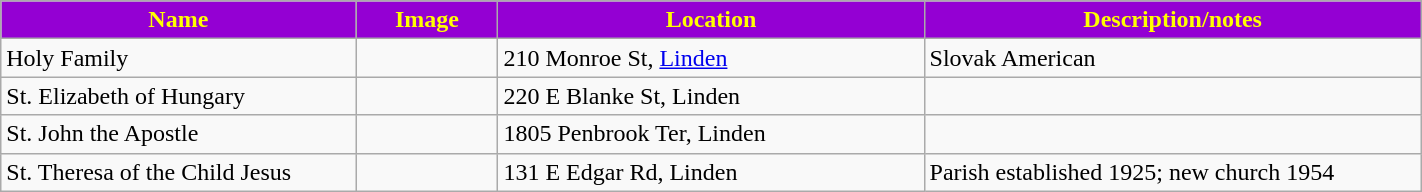<table class="wikitable sortable" style="width:75%">
<tr>
<th style="background:darkviolet; color:yellow;" width="25%"><strong>Name</strong></th>
<th style="background:darkviolet; color:yellow;" width="10%"><strong>Image</strong></th>
<th style="background:darkviolet; color:yellow;" width="30%"><strong>Location</strong></th>
<th style="background:darkviolet; color:yellow;" width="35%"><strong>Description/notes</strong></th>
</tr>
<tr>
<td>Holy Family</td>
<td></td>
<td>210 Monroe St, <a href='#'>Linden</a></td>
<td>Slovak American</td>
</tr>
<tr>
<td>St. Elizabeth of Hungary</td>
<td></td>
<td>220 E Blanke St, Linden</td>
<td></td>
</tr>
<tr>
<td>St. John the Apostle</td>
<td></td>
<td>1805 Penbrook Ter, Linden</td>
<td></td>
</tr>
<tr>
<td>St. Theresa of the Child Jesus</td>
<td></td>
<td>131 E Edgar Rd, Linden</td>
<td>Parish established 1925; new church 1954</td>
</tr>
</table>
